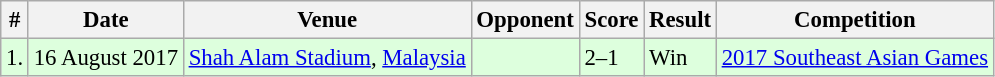<table class="wikitable" style="font-size: 95%;">
<tr>
<th>#</th>
<th>Date</th>
<th>Venue</th>
<th>Opponent</th>
<th>Score</th>
<th>Result</th>
<th>Competition</th>
</tr>
<tr style="background:#dfd;">
<td>1.</td>
<td>16 August 2017</td>
<td><a href='#'>Shah Alam Stadium</a>, <a href='#'>Malaysia</a></td>
<td></td>
<td>2–1</td>
<td>Win</td>
<td><a href='#'>2017 Southeast Asian Games</a></td>
</tr>
</table>
